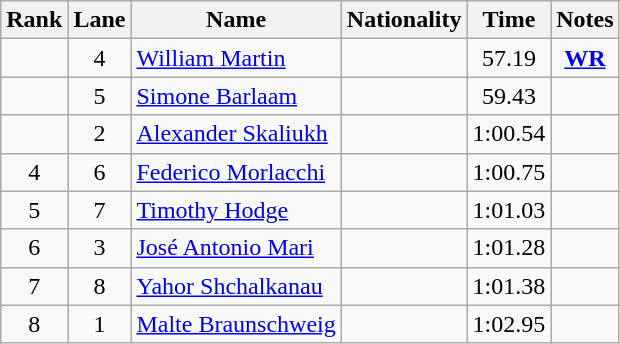<table class="wikitable sortable" style="text-align:center">
<tr>
<th>Rank</th>
<th>Lane</th>
<th>Name</th>
<th>Nationality</th>
<th>Time</th>
<th>Notes</th>
</tr>
<tr>
<td></td>
<td>4</td>
<td align=left><a href='#'>William Martin</a></td>
<td align=left></td>
<td>57.19</td>
<td><strong><a href='#'>WR</a></strong></td>
</tr>
<tr>
<td></td>
<td>5</td>
<td align=left><a href='#'>Simone Barlaam</a></td>
<td align=left></td>
<td>59.43</td>
<td></td>
</tr>
<tr>
<td></td>
<td>2</td>
<td align=left><a href='#'>Alexander Skaliukh</a></td>
<td align=left></td>
<td>1:00.54</td>
<td></td>
</tr>
<tr>
<td>4</td>
<td>6</td>
<td align=left><a href='#'>Federico Morlacchi</a></td>
<td align=left></td>
<td>1:00.75</td>
<td></td>
</tr>
<tr>
<td>5</td>
<td>7</td>
<td align=left><a href='#'>Timothy Hodge</a></td>
<td align=left></td>
<td>1:01.03</td>
<td></td>
</tr>
<tr>
<td>6</td>
<td>3</td>
<td align=left><a href='#'>José Antonio Mari</a></td>
<td align=left></td>
<td>1:01.28</td>
<td></td>
</tr>
<tr>
<td>7</td>
<td>8</td>
<td align=left><a href='#'>Yahor Shchalkanau</a></td>
<td align=left></td>
<td>1:01.38</td>
<td></td>
</tr>
<tr>
<td>8</td>
<td>1</td>
<td align=left><a href='#'>Malte Braunschweig</a></td>
<td align=left></td>
<td>1:02.95</td>
<td></td>
</tr>
</table>
